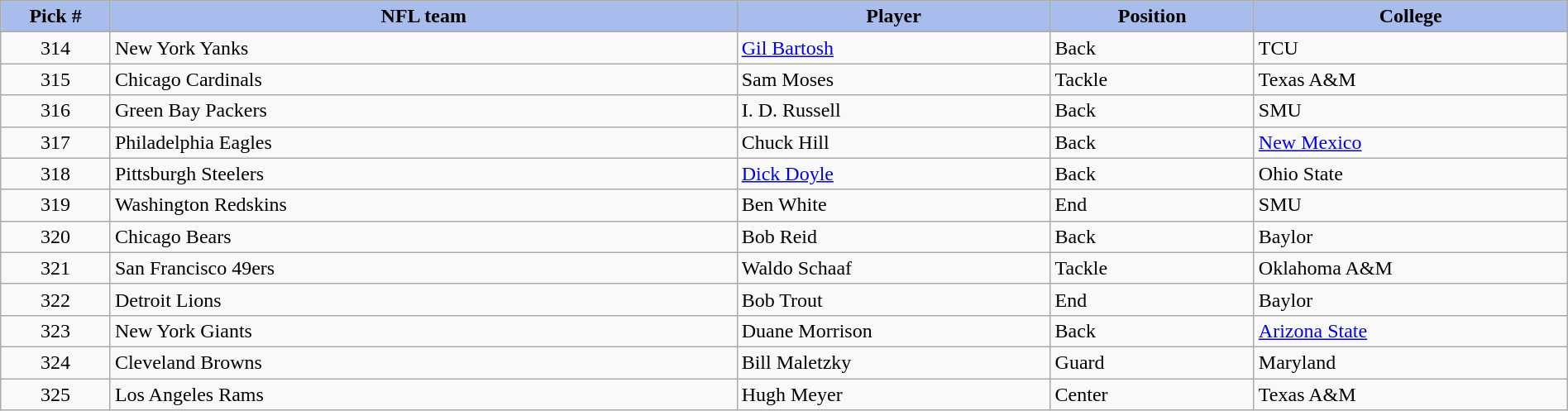<table class="wikitable sortable sortable" style="width: 100%">
<tr>
<th style="background:#A8BDEC;" width=7%>Pick #</th>
<th width=40% style="background:#A8BDEC;">NFL team</th>
<th width=20% style="background:#A8BDEC;">Player</th>
<th width=13% style="background:#A8BDEC;">Position</th>
<th style="background:#A8BDEC;">College</th>
</tr>
<tr>
<td align=center>314</td>
<td>New York Yanks</td>
<td><a href='#'>Gil Bartosh</a></td>
<td>Back</td>
<td>TCU</td>
</tr>
<tr>
<td align=center>315</td>
<td>Chicago Cardinals</td>
<td>Sam Moses</td>
<td>Tackle</td>
<td>Texas A&M</td>
</tr>
<tr>
<td align=center>316</td>
<td>Green Bay Packers</td>
<td>I. D. Russell</td>
<td>Back</td>
<td>SMU</td>
</tr>
<tr>
<td align=center>317</td>
<td>Philadelphia Eagles</td>
<td>Chuck Hill</td>
<td>Back</td>
<td><a href='#'>New Mexico</a></td>
</tr>
<tr>
<td align=center>318</td>
<td>Pittsburgh Steelers</td>
<td><a href='#'>Dick Doyle</a></td>
<td>Back</td>
<td>Ohio State</td>
</tr>
<tr>
<td align=center>319</td>
<td>Washington Redskins</td>
<td>Ben White</td>
<td>End</td>
<td>SMU</td>
</tr>
<tr>
<td align=center>320</td>
<td>Chicago Bears</td>
<td>Bob Reid</td>
<td>Back</td>
<td>Baylor</td>
</tr>
<tr>
<td align=center>321</td>
<td>San Francisco 49ers</td>
<td>Waldo Schaaf</td>
<td>Tackle</td>
<td>Oklahoma A&M</td>
</tr>
<tr>
<td align=center>322</td>
<td>Detroit Lions</td>
<td>Bob Trout</td>
<td>End</td>
<td>Baylor</td>
</tr>
<tr>
<td align=center>323</td>
<td>New York Giants</td>
<td>Duane Morrison</td>
<td>Back</td>
<td><a href='#'>Arizona State</a></td>
</tr>
<tr>
<td align=center>324</td>
<td>Cleveland Browns</td>
<td>Bill Maletzky</td>
<td>Guard</td>
<td>Maryland</td>
</tr>
<tr>
<td align=center>325</td>
<td>Los Angeles Rams</td>
<td>Hugh Meyer</td>
<td>Center</td>
<td>Texas A&M</td>
</tr>
</table>
